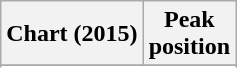<table class="wikitable sortable plainrowheaders">
<tr>
<th>Chart (2015)</th>
<th>Peak<br>position</th>
</tr>
<tr>
</tr>
<tr>
</tr>
<tr>
</tr>
<tr>
</tr>
<tr>
</tr>
<tr>
</tr>
</table>
